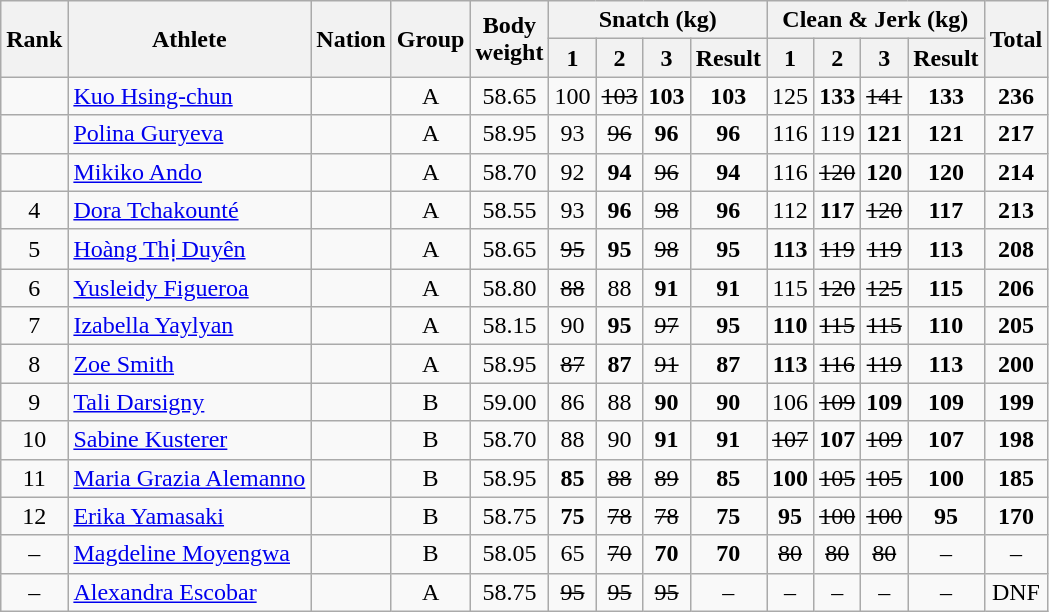<table class="sortable wikitable" style="text-align:center">
<tr>
<th rowspan="2">Rank</th>
<th rowspan="2">Athlete</th>
<th rowspan="2">Nation</th>
<th rowspan="2">Group</th>
<th rowspan=2>Body<br>weight</th>
<th colspan=4>Snatch (kg)</th>
<th colspan=4>Clean & Jerk (kg)</th>
<th rowspan=2>Total</th>
</tr>
<tr>
<th>1</th>
<th>2</th>
<th>3</th>
<th>Result</th>
<th>1</th>
<th>2</th>
<th>3</th>
<th>Result</th>
</tr>
<tr>
<td></td>
<td align="left"><a href='#'>Kuo Hsing-chun</a></td>
<td align="left"></td>
<td>A</td>
<td>58.65</td>
<td>100</td>
<td><s>103</s></td>
<td><strong>103</strong></td>
<td><strong>103</strong> </td>
<td>125</td>
<td><strong>133</strong></td>
<td><s>141</s></td>
<td><strong>133</strong> </td>
<td><strong>236</strong> </td>
</tr>
<tr>
<td></td>
<td align="left"><a href='#'>Polina Guryeva</a></td>
<td align="left"></td>
<td>A</td>
<td>58.95</td>
<td>93</td>
<td><s>96</s></td>
<td><strong>96</strong></td>
<td><strong>96</strong></td>
<td>116</td>
<td>119</td>
<td><strong>121</strong></td>
<td><strong>121</strong></td>
<td><strong>217</strong></td>
</tr>
<tr>
<td></td>
<td align="left"><a href='#'>Mikiko Ando</a></td>
<td align="left"></td>
<td>A</td>
<td>58.70</td>
<td>92</td>
<td><strong>94</strong></td>
<td><s>96</s></td>
<td><strong>94</strong></td>
<td>116</td>
<td><s>120</s></td>
<td><strong>120</strong></td>
<td><strong>120</strong></td>
<td><strong>214</strong></td>
</tr>
<tr>
<td>4</td>
<td align="left"><a href='#'>Dora Tchakounté</a></td>
<td align="left"></td>
<td>A</td>
<td>58.55</td>
<td>93</td>
<td><strong>96</strong></td>
<td><s>98</s></td>
<td><strong>96</strong></td>
<td>112</td>
<td><strong>117</strong></td>
<td><s>120</s></td>
<td><strong>117</strong></td>
<td><strong>213</strong></td>
</tr>
<tr>
<td>5</td>
<td align="left"><a href='#'>Hoàng Thị Duyên</a></td>
<td align="left"></td>
<td>A</td>
<td>58.65</td>
<td><s>95</s></td>
<td><strong>95</strong></td>
<td><s>98</s></td>
<td><strong>95</strong></td>
<td><strong>113</strong></td>
<td><s>119</s></td>
<td><s>119</s></td>
<td><strong>113</strong></td>
<td><strong>208</strong></td>
</tr>
<tr>
<td>6</td>
<td align="left"><a href='#'>Yusleidy Figueroa</a></td>
<td align="left"></td>
<td>A</td>
<td>58.80</td>
<td><s>88</s></td>
<td>88</td>
<td><strong>91</strong></td>
<td><strong>91</strong></td>
<td>115</td>
<td><s>120</s></td>
<td><s>125</s></td>
<td><strong>115</strong></td>
<td><strong>206</strong></td>
</tr>
<tr>
<td>7</td>
<td align="left"><a href='#'>Izabella Yaylyan</a></td>
<td align="left"></td>
<td>A</td>
<td>58.15</td>
<td>90</td>
<td><strong>95</strong></td>
<td><s>97</s></td>
<td><strong>95</strong></td>
<td><strong>110</strong></td>
<td><s>115</s></td>
<td><s>115</s></td>
<td><strong>110</strong></td>
<td><strong>205</strong></td>
</tr>
<tr>
<td>8</td>
<td align="left"><a href='#'>Zoe Smith</a></td>
<td align="left"></td>
<td>A</td>
<td>58.95</td>
<td><s>87</s></td>
<td><strong>87</strong></td>
<td><s>91</s></td>
<td><strong>87</strong></td>
<td><strong>113</strong></td>
<td><s>116</s></td>
<td><s>119</s></td>
<td><strong>113</strong></td>
<td><strong>200</strong></td>
</tr>
<tr>
<td>9</td>
<td align="left"><a href='#'>Tali Darsigny</a></td>
<td align="left"></td>
<td>B</td>
<td>59.00</td>
<td>86</td>
<td>88</td>
<td><strong>90</strong></td>
<td><strong>90</strong></td>
<td>106</td>
<td><s>109</s></td>
<td><strong>109</strong></td>
<td><strong>109</strong></td>
<td><strong>199</strong></td>
</tr>
<tr>
<td>10</td>
<td align="left"><a href='#'>Sabine Kusterer</a></td>
<td align="left"></td>
<td>B</td>
<td>58.70</td>
<td>88</td>
<td>90</td>
<td><strong>91</strong></td>
<td><strong>91</strong></td>
<td><s>107</s></td>
<td><strong>107</strong></td>
<td><s>109</s></td>
<td><strong>107</strong></td>
<td><strong>198</strong></td>
</tr>
<tr>
<td>11</td>
<td align="left"><a href='#'>Maria Grazia Alemanno</a></td>
<td align="left"></td>
<td>B</td>
<td>58.95</td>
<td><strong>85</strong></td>
<td><s>88</s></td>
<td><s>89</s></td>
<td><strong>85</strong></td>
<td><strong>100</strong></td>
<td><s>105</s></td>
<td><s>105</s></td>
<td><strong>100</strong></td>
<td><strong>185</strong></td>
</tr>
<tr>
<td>12</td>
<td align="left"><a href='#'>Erika Yamasaki</a></td>
<td align="left"></td>
<td>B</td>
<td>58.75</td>
<td><strong>75</strong></td>
<td><s>78</s></td>
<td><s>78</s></td>
<td><strong>75</strong></td>
<td><strong>95</strong></td>
<td><s>100</s></td>
<td><s>100</s></td>
<td><strong>95</strong></td>
<td><strong>170</strong></td>
</tr>
<tr>
<td>–</td>
<td align="left"><a href='#'>Magdeline Moyengwa</a></td>
<td align="left"></td>
<td>B</td>
<td>58.05</td>
<td>65</td>
<td><s>70</s></td>
<td><strong>70</strong></td>
<td><strong>70</strong></td>
<td><s>80</s></td>
<td><s>80</s></td>
<td><s>80</s></td>
<td>–</td>
<td>–</td>
</tr>
<tr>
<td>–</td>
<td align="left"><a href='#'>Alexandra Escobar</a></td>
<td align="left"></td>
<td>A</td>
<td>58.75</td>
<td><s>95</s></td>
<td><s>95</s></td>
<td><s>95</s></td>
<td>–</td>
<td>–</td>
<td>–</td>
<td>–</td>
<td>–</td>
<td>DNF</td>
</tr>
</table>
